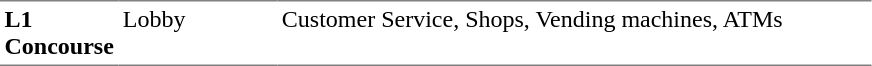<table table border=0 cellspacing=0 cellpadding=3>
<tr>
<td style="border-bottom:solid 1px gray; border-top:solid 1px gray;" valign=top width=50><strong>L1<br>Concourse</strong></td>
<td style="border-bottom:solid 1px gray; border-top:solid 1px gray;" valign=top width=100>Lobby</td>
<td style="border-bottom:solid 1px gray; border-top:solid 1px gray;" valign=top width=390>Customer Service, Shops, Vending machines, ATMs</td>
</tr>
</table>
